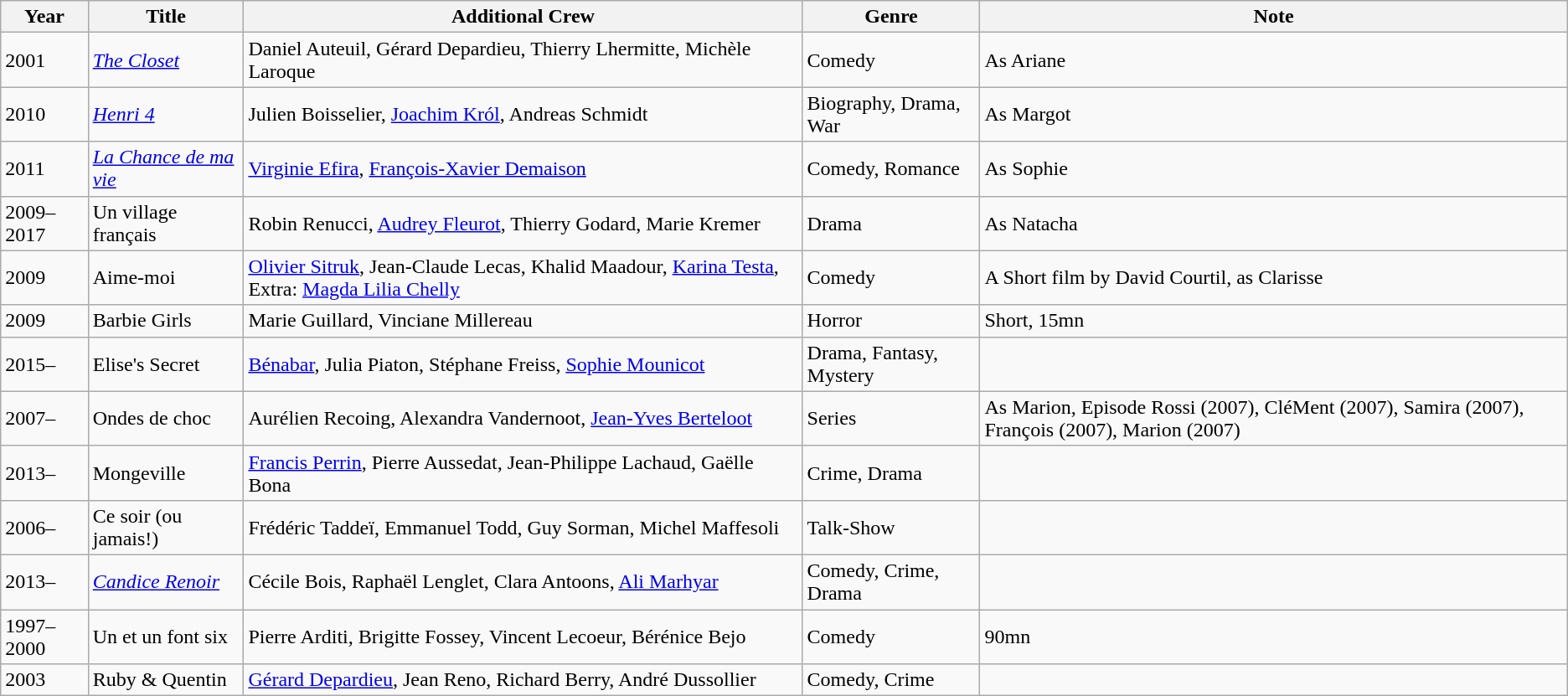<table class="wikitable sortable">
<tr>
<th>Year</th>
<th>Title</th>
<th>Additional Crew</th>
<th class="unsortable">Genre</th>
<th>Note</th>
</tr>
<tr>
<td>2001</td>
<td><em><a href='#'>The Closet</a></em></td>
<td>Daniel Auteuil, Gérard Depardieu, Thierry Lhermitte, Michèle Laroque</td>
<td>Comedy</td>
<td>As Ariane</td>
</tr>
<tr>
<td>2010</td>
<td><em><a href='#'>Henri 4</a></em></td>
<td>Julien Boisselier, <a href='#'>Joachim Król</a>, Andreas Schmidt</td>
<td>Biography, Drama, War</td>
<td>As Margot</td>
</tr>
<tr>
<td>2011</td>
<td><em><a href='#'>La Chance de ma vie</a></em></td>
<td><a href='#'>Virginie Efira</a>, <a href='#'>François-Xavier Demaison</a></td>
<td>Comedy, Romance</td>
<td>As Sophie</td>
</tr>
<tr>
<td>2009–2017</td>
<td>Un village français</td>
<td>Robin Renucci, <a href='#'>Audrey Fleurot</a>, Thierry Godard, Marie Kremer</td>
<td>Drama</td>
<td>As Natacha</td>
</tr>
<tr>
<td>2009</td>
<td>Aime-moi</td>
<td><a href='#'>Olivier Sitruk</a>, Jean-Claude Lecas, Khalid Maadour, <a href='#'>Karina Testa</a>, Extra: <a href='#'>Magda Lilia Chelly</a></td>
<td>Comedy</td>
<td>A Short film by David Courtil, as Clarisse</td>
</tr>
<tr>
<td>2009</td>
<td>Barbie Girls</td>
<td>Marie Guillard, Vinciane Millereau</td>
<td>Horror</td>
<td>Short, 15mn</td>
</tr>
<tr>
<td>2015–</td>
<td>Elise's Secret</td>
<td><a href='#'>Bénabar</a>, Julia Piaton, Stéphane Freiss, <a href='#'>Sophie Mounicot</a></td>
<td>Drama, Fantasy, Mystery</td>
<td></td>
</tr>
<tr>
<td>2007–</td>
<td>Ondes de choc</td>
<td>Aurélien Recoing, Alexandra Vandernoot, <a href='#'>Jean-Yves Berteloot</a></td>
<td>Series</td>
<td>As Marion, Episode Rossi (2007), CléMent (2007), Samira (2007), François (2007), Marion (2007)</td>
</tr>
<tr>
<td>2013–</td>
<td>Mongeville</td>
<td><a href='#'>Francis Perrin</a>, Pierre Aussedat, Jean-Philippe Lachaud, Gaëlle Bona</td>
<td>Crime, Drama</td>
<td></td>
</tr>
<tr>
<td>2006–</td>
<td>Ce soir (ou jamais!)</td>
<td>Frédéric Taddeï, Emmanuel Todd, Guy Sorman, Michel Maffesoli</td>
<td>Talk-Show</td>
<td></td>
</tr>
<tr>
<td>2013–</td>
<td><em><a href='#'>Candice Renoir</a></em></td>
<td>Cécile Bois, Raphaël Lenglet, Clara Antoons, <a href='#'>Ali Marhyar</a></td>
<td>Comedy, Crime, Drama</td>
<td></td>
</tr>
<tr>
<td>1997–2000</td>
<td>Un et un font six</td>
<td>Pierre Arditi, Brigitte Fossey, Vincent Lecoeur, Bérénice Bejo</td>
<td>Comedy</td>
<td>90mn</td>
</tr>
<tr>
<td>2003</td>
<td>Ruby & Quentin</td>
<td><a href='#'>Gérard Depardieu</a>, Jean Reno, Richard Berry, André Dussollier</td>
<td>Comedy, Crime</td>
<td></td>
</tr>
</table>
